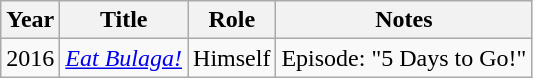<table class = "wikitable sortable">
<tr>
<th>Year</th>
<th>Title</th>
<th>Role</th>
<th class="unsortable">Notes</th>
</tr>
<tr>
<td>2016</td>
<td><em><a href='#'>Eat Bulaga!</a></em></td>
<td>Himself</td>
<td>Episode: "5 Days to Go!"</td>
</tr>
</table>
